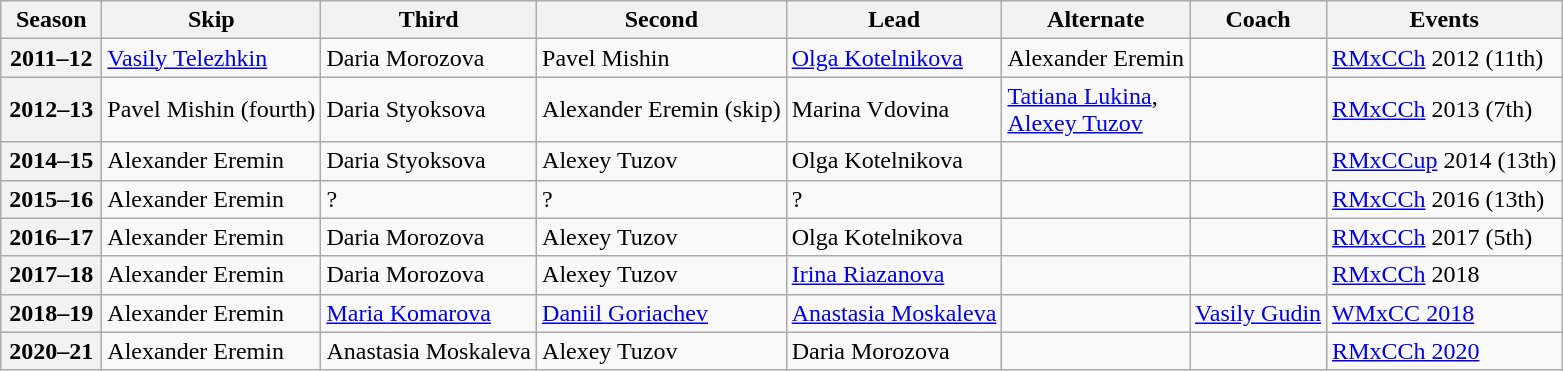<table class="wikitable">
<tr>
<th scope="col" width=60>Season</th>
<th scope="col">Skip</th>
<th scope="col">Third</th>
<th scope="col">Second</th>
<th scope="col">Lead</th>
<th scope="col">Alternate</th>
<th scope="col">Coach</th>
<th scope="col">Events</th>
</tr>
<tr>
<th scope="row">2011–12</th>
<td><a href='#'>Vasily Telezhkin</a></td>
<td>Daria Morozova</td>
<td>Pavel Mishin</td>
<td><a href='#'>Olga Kotelnikova</a></td>
<td>Alexander Eremin</td>
<td></td>
<td><a href='#'>RMxCCh</a> 2012 (11th)</td>
</tr>
<tr>
<th scope="row">2012–13</th>
<td>Pavel Mishin (fourth)</td>
<td>Daria Styoksova</td>
<td>Alexander Eremin (skip)</td>
<td>Marina Vdovina</td>
<td><a href='#'>Tatiana Lukina</a>,<br><a href='#'>Alexey Tuzov</a></td>
<td></td>
<td><a href='#'>RMxCCh</a> 2013 (7th)</td>
</tr>
<tr>
<th scope="row">2014–15</th>
<td>Alexander Eremin</td>
<td>Daria Styoksova</td>
<td>Alexey Tuzov</td>
<td>Olga Kotelnikova</td>
<td></td>
<td></td>
<td><a href='#'>RMxCCup</a> 2014 (13th)</td>
</tr>
<tr>
<th scope="row">2015–16</th>
<td>Alexander Eremin</td>
<td>?</td>
<td>?</td>
<td>?</td>
<td></td>
<td></td>
<td><a href='#'>RMxCCh</a> 2016 (13th)</td>
</tr>
<tr>
<th scope="row">2016–17</th>
<td>Alexander Eremin</td>
<td>Daria Morozova</td>
<td>Alexey Tuzov</td>
<td>Olga Kotelnikova</td>
<td></td>
<td></td>
<td><a href='#'>RMxCCh</a> 2017 (5th)</td>
</tr>
<tr>
<th scope="row">2017–18</th>
<td>Alexander Eremin</td>
<td>Daria Morozova</td>
<td>Alexey Tuzov</td>
<td><a href='#'>Irina Riazanova</a></td>
<td></td>
<td></td>
<td><a href='#'>RMxCCh</a> 2018 </td>
</tr>
<tr>
<th scope="row">2018–19</th>
<td>Alexander Eremin</td>
<td><a href='#'>Maria Komarova</a></td>
<td><a href='#'>Daniil Goriachev</a></td>
<td><a href='#'>Anastasia Moskaleva</a></td>
<td></td>
<td><a href='#'>Vasily Gudin</a></td>
<td><a href='#'>WMxCC 2018</a> </td>
</tr>
<tr>
<th scope="row">2020–21</th>
<td>Alexander Eremin</td>
<td>Anastasia Moskaleva</td>
<td>Alexey Tuzov</td>
<td>Daria Morozova</td>
<td></td>
<td></td>
<td><a href='#'>RMxCCh 2020</a> </td>
</tr>
</table>
